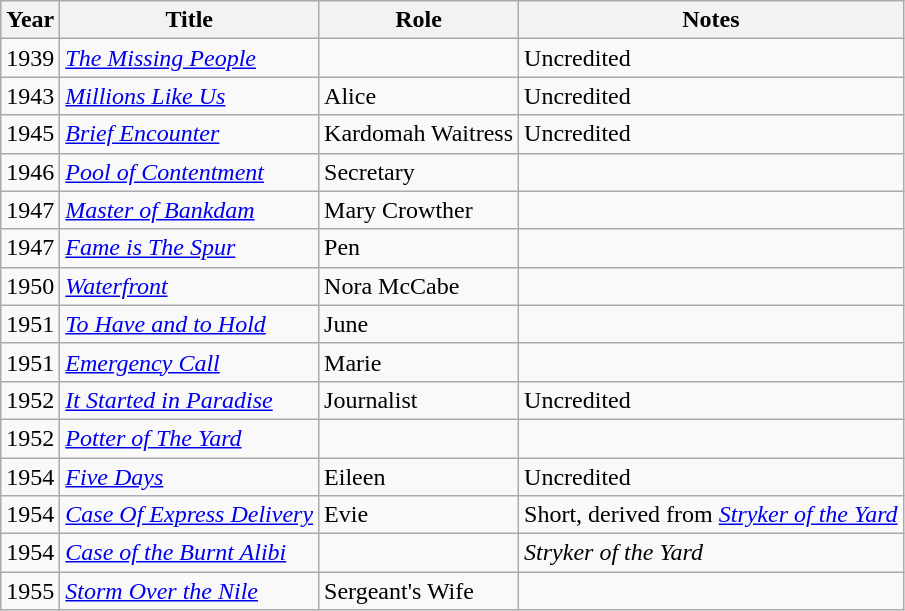<table class="wikitable">
<tr>
<th>Year</th>
<th>Title</th>
<th>Role</th>
<th>Notes</th>
</tr>
<tr>
<td>1939</td>
<td><em><a href='#'>The Missing People</a></em></td>
<td></td>
<td>Uncredited</td>
</tr>
<tr>
<td>1943</td>
<td><em><a href='#'>Millions Like Us</a></em></td>
<td>Alice</td>
<td>Uncredited</td>
</tr>
<tr>
<td>1945</td>
<td><em><a href='#'>Brief Encounter</a></em></td>
<td>Kardomah Waitress</td>
<td>Uncredited</td>
</tr>
<tr>
<td>1946</td>
<td><em><a href='#'>Pool of Contentment</a></em></td>
<td>Secretary</td>
<td></td>
</tr>
<tr>
<td>1947</td>
<td><em><a href='#'>Master of Bankdam</a></em></td>
<td>Mary Crowther</td>
<td></td>
</tr>
<tr>
<td>1947</td>
<td><em><a href='#'>Fame is The Spur</a></em></td>
<td>Pen</td>
<td></td>
</tr>
<tr>
<td>1950</td>
<td><em><a href='#'>Waterfront</a></em></td>
<td>Nora McCabe</td>
<td></td>
</tr>
<tr>
<td>1951</td>
<td><em><a href='#'>To Have and to Hold</a></em></td>
<td>June</td>
<td></td>
</tr>
<tr>
<td>1951</td>
<td><em><a href='#'>Emergency Call</a></em></td>
<td>Marie</td>
<td></td>
</tr>
<tr>
<td>1952</td>
<td><em><a href='#'>It Started in Paradise</a></em></td>
<td>Journalist</td>
<td>Uncredited</td>
</tr>
<tr>
<td>1952</td>
<td><em><a href='#'>Potter of The Yard</a> </em></td>
<td></td>
<td></td>
</tr>
<tr>
<td>1954</td>
<td><em><a href='#'>Five Days</a> </em></td>
<td>Eileen</td>
<td>Uncredited</td>
</tr>
<tr>
<td>1954</td>
<td><em><a href='#'>Case Of Express Delivery</a></em></td>
<td>Evie</td>
<td>Short, derived from <em><a href='#'>Stryker of the Yard</a></em></td>
</tr>
<tr>
<td>1954</td>
<td><em><a href='#'>Case of the Burnt Alibi</a></em></td>
<td></td>
<td><em>Stryker of the Yard</em></td>
</tr>
<tr>
<td>1955</td>
<td><em><a href='#'>Storm Over the Nile</a></em></td>
<td>Sergeant's Wife</td>
<td></td>
</tr>
</table>
